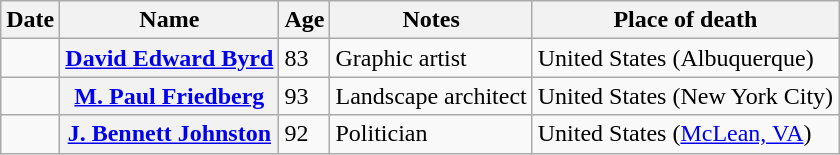<table class="wikitable sortable plainrowheaders">
<tr valign=bottom>
<th scope="col">Date</th>
<th scope="col">Name</th>
<th scope="col">Age</th>
<th scope="col">Notes</th>
<th scope="col">Place of death</th>
</tr>
<tr id="February 2025">
<td></td>
<th scope="row"><a href='#'>David Edward Byrd</a></th>
<td>83</td>
<td>Graphic artist</td>
<td>United States (Albuquerque)</td>
</tr>
<tr>
<td></td>
<th scope="row"><a href='#'>M. Paul Friedberg</a></th>
<td>93</td>
<td>Landscape architect</td>
<td>United States (New York City)</td>
</tr>
<tr id="March 2025">
<td></td>
<th scope="row"><a href='#'>J. Bennett Johnston</a></th>
<td>92</td>
<td>Politician</td>
<td>United States (<a href='#'>McLean, VA</a>)</td>
</tr>
</table>
